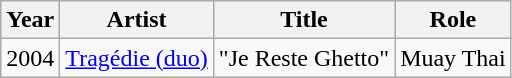<table class="wikitable sortable">
<tr>
<th>Year</th>
<th>Artist</th>
<th>Title</th>
<th>Role</th>
</tr>
<tr>
<td>2004</td>
<td><a href='#'>Tragédie (duo)</a></td>
<td>"Je Reste Ghetto"</td>
<td>Muay Thai</td>
</tr>
</table>
